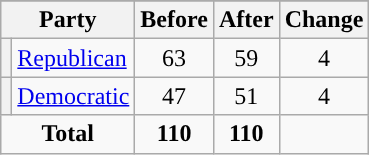<table class="wikitable" style="text-align:center;">
<tr>
</tr>
<tr>
<th colspan=2>Party</th>
<th>Before</th>
<th>After</th>
<th>Change</th>
</tr>
<tr>
<th style="background-color:"></th>
<td style="text-align:left;"><a href='#'>Republican</a></td>
<td>63</td>
<td>59</td>
<td> 4</td>
</tr>
<tr>
<th style="background-color:"></th>
<td style="text-align:left;"><a href='#'>Democratic</a></td>
<td>47</td>
<td>51</td>
<td> 4</td>
</tr>
<tr>
<td colspan=2><strong>Total</strong></td>
<td><strong>110</strong></td>
<td><strong>110</strong></td>
<td></td>
</tr>
</table>
